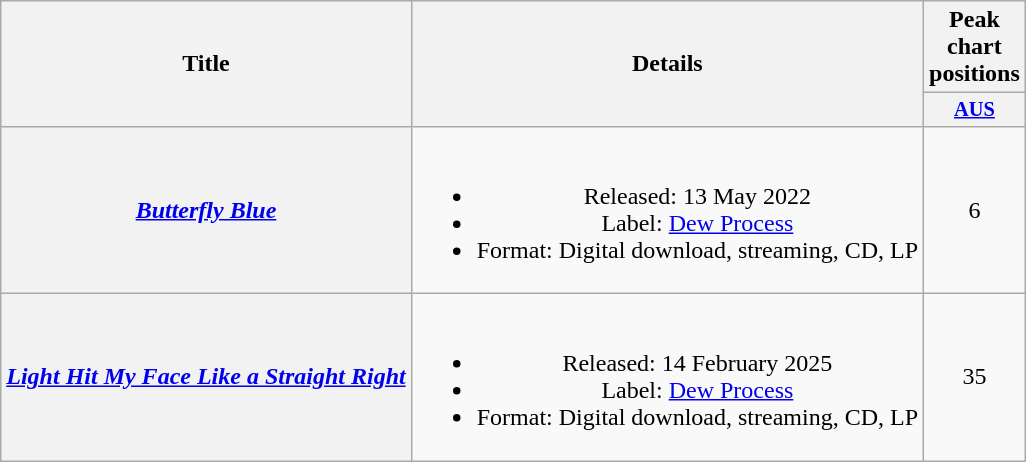<table class="wikitable plainrowheaders" style="text-align:center;">
<tr>
<th scope="col" rowspan="2">Title</th>
<th scope="col" rowspan="2">Details</th>
<th scope="col">Peak chart positions</th>
</tr>
<tr>
<th scope="col" style="width:3em;font-size:85%;"><a href='#'>AUS</a><br></th>
</tr>
<tr>
<th scope="row"><em><a href='#'>Butterfly Blue</a></em></th>
<td><br><ul><li>Released: 13 May 2022</li><li>Label: <a href='#'>Dew Process</a></li><li>Format: Digital download, streaming, CD, LP</li></ul></td>
<td>6</td>
</tr>
<tr>
<th scope="row"><em><a href='#'>Light Hit My Face Like a Straight Right</a></em></th>
<td><br><ul><li>Released: 14 February 2025</li><li>Label: <a href='#'>Dew Process</a></li><li>Format: Digital download, streaming, CD, LP</li></ul></td>
<td>35<br></td>
</tr>
</table>
